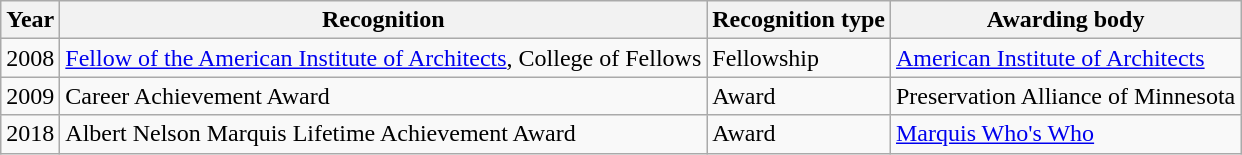<table class="sortable wikitable">
<tr>
<th>Year</th>
<th>Recognition</th>
<th>Recognition type</th>
<th>Awarding body</th>
</tr>
<tr>
<td>2008</td>
<td><a href='#'>Fellow of the American Institute of Architects</a>, College of Fellows</td>
<td>Fellowship</td>
<td><a href='#'>American Institute of Architects</a></td>
</tr>
<tr>
<td>2009</td>
<td>Career Achievement Award</td>
<td>Award</td>
<td>Preservation Alliance of Minnesota</td>
</tr>
<tr>
<td>2018</td>
<td>Albert Nelson Marquis Lifetime Achievement Award</td>
<td>Award</td>
<td><a href='#'>Marquis Who's Who</a></td>
</tr>
</table>
